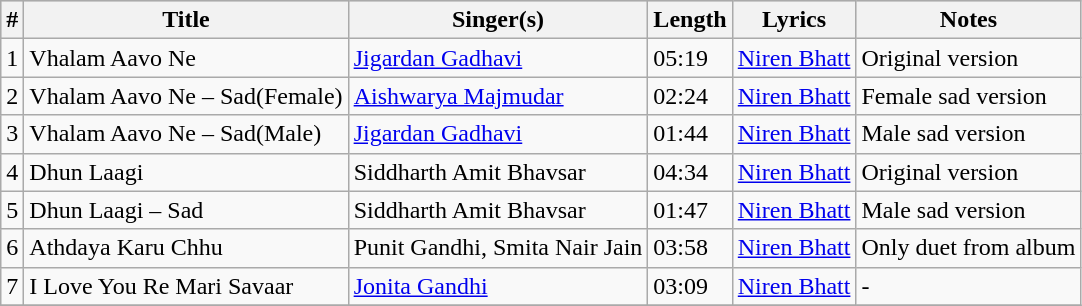<table class="wikitable">
<tr style="background:#ccc; text-align:center;">
<th>#</th>
<th>Title</th>
<th>Singer(s)</th>
<th>Length</th>
<th>Lyrics</th>
<th>Notes</th>
</tr>
<tr>
<td>1</td>
<td>Vhalam Aavo Ne</td>
<td><a href='#'>Jigardan Gadhavi</a></td>
<td>05:19</td>
<td><a href='#'>Niren Bhatt</a></td>
<td>Original version</td>
</tr>
<tr>
<td>2</td>
<td>Vhalam Aavo Ne – Sad(Female)</td>
<td><a href='#'>Aishwarya Majmudar</a></td>
<td>02:24</td>
<td><a href='#'>Niren Bhatt</a></td>
<td>Female sad version</td>
</tr>
<tr>
<td>3</td>
<td>Vhalam Aavo Ne – Sad(Male)</td>
<td><a href='#'>Jigardan Gadhavi</a></td>
<td>01:44</td>
<td><a href='#'>Niren Bhatt</a></td>
<td>Male sad version</td>
</tr>
<tr>
<td>4</td>
<td>Dhun Laagi</td>
<td>Siddharth Amit Bhavsar</td>
<td>04:34</td>
<td><a href='#'>Niren Bhatt</a></td>
<td>Original version</td>
</tr>
<tr>
<td>5</td>
<td>Dhun Laagi – Sad</td>
<td>Siddharth Amit Bhavsar</td>
<td>01:47</td>
<td><a href='#'>Niren Bhatt</a></td>
<td>Male sad version</td>
</tr>
<tr>
<td>6</td>
<td>Athdaya Karu Chhu</td>
<td>Punit Gandhi, Smita Nair Jain</td>
<td>03:58</td>
<td><a href='#'>Niren Bhatt</a></td>
<td>Only duet from album</td>
</tr>
<tr>
<td>7</td>
<td>I Love You Re Mari Savaar</td>
<td><a href='#'>Jonita Gandhi</a></td>
<td>03:09</td>
<td><a href='#'>Niren Bhatt</a></td>
<td>-</td>
</tr>
<tr>
</tr>
</table>
